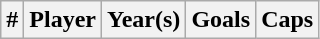<table class="wikitable sortable">
<tr>
<th width =>#</th>
<th width =>Player</th>
<th width =>Year(s)</th>
<th width =>Goals</th>
<th width =>Caps<br></th>
</tr>
</table>
